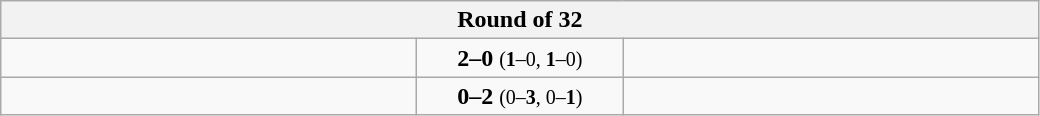<table class="wikitable" style="text-align: center;">
<tr>
<th colspan=3>Round of 32</th>
</tr>
<tr>
<td align=left width="270"><strong></strong></td>
<td align=center width="130"><strong>2–0</strong> <small>(<strong>1</strong>–0, <strong>1</strong>–0)</small></td>
<td align=left width="270"></td>
</tr>
<tr>
<td align=left></td>
<td align=center><strong>0–2</strong> <small>(0–<strong>3</strong>, 0–<strong>1</strong>)</small></td>
<td align=left><strong></strong></td>
</tr>
</table>
